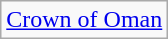<table class="wikitable">
<tr>
<td> <a href='#'>Crown of Oman</a></td>
</tr>
</table>
